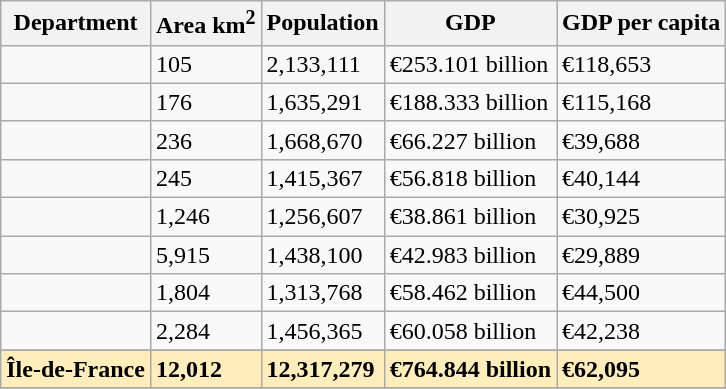<table class="wikitable sortable">
<tr>
<th>Department</th>
<th>Area km<sup>2</sup></th>
<th>Population</th>
<th>GDP</th>
<th>GDP per capita</th>
</tr>
<tr>
<td></td>
<td>105</td>
<td>2,133,111</td>
<td>€253.101 billion</td>
<td>€118,653</td>
</tr>
<tr>
<td></td>
<td>176</td>
<td>1,635,291</td>
<td>€188.333 billion</td>
<td>€115,168</td>
</tr>
<tr>
<td></td>
<td>236</td>
<td>1,668,670</td>
<td>€66.227 billion</td>
<td>€39,688</td>
</tr>
<tr>
<td></td>
<td>245</td>
<td>1,415,367</td>
<td>€56.818 billion</td>
<td>€40,144</td>
</tr>
<tr>
<td></td>
<td>1,246</td>
<td>1,256,607</td>
<td>€38.861 billion</td>
<td>€30,925</td>
</tr>
<tr>
<td></td>
<td>5,915</td>
<td>1,438,100</td>
<td>€42.983 billion</td>
<td>€29,889</td>
</tr>
<tr>
<td></td>
<td>1,804</td>
<td>1,313,768</td>
<td>€58.462 billion</td>
<td>€44,500</td>
</tr>
<tr>
<td></td>
<td>2,284</td>
<td>1,456,365</td>
<td>€60.058 billion</td>
<td>€42,238</td>
</tr>
<tr>
</tr>
<tr style="background:#feb;">
<td><strong>Île-de-France</strong></td>
<td><strong>12,012</strong></td>
<td><strong>12,317,279</strong></td>
<td><strong>€764.844 billion</strong></td>
<td><strong>€62,095</strong></td>
</tr>
<tr>
</tr>
</table>
